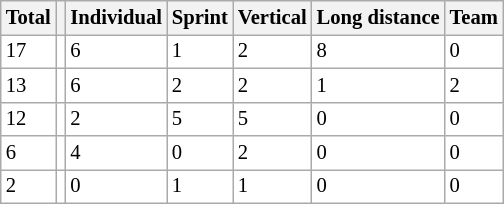<table class="wikitable plainrowheaders" style="background:#fff; font-size:86%; line-height:16px; border:grey solid 1px; border-collapse:collapse;">
<tr>
<th background:#efefef;">Total</th>
<th background:#efefef;"></th>
<th background:#efefef;">Individual</th>
<th background:#efefef;">Sprint</th>
<th background:#efefef;">Vertical</th>
<th background:#efefef;">Long distance</th>
<th background:#efefef;">Team</th>
</tr>
<tr>
<td>17</td>
<td></td>
<td>6</td>
<td>1</td>
<td>2</td>
<td>8</td>
<td>0</td>
</tr>
<tr>
<td>13</td>
<td></td>
<td>6</td>
<td>2</td>
<td>2</td>
<td>1</td>
<td>2</td>
</tr>
<tr>
<td>12</td>
<td></td>
<td>2</td>
<td>5</td>
<td>5</td>
<td>0</td>
<td>0</td>
</tr>
<tr>
<td>6</td>
<td></td>
<td>4</td>
<td>0</td>
<td>2</td>
<td>0</td>
<td>0</td>
</tr>
<tr>
<td>2</td>
<td></td>
<td>0</td>
<td>1</td>
<td>1</td>
<td>0</td>
<td>0</td>
</tr>
</table>
